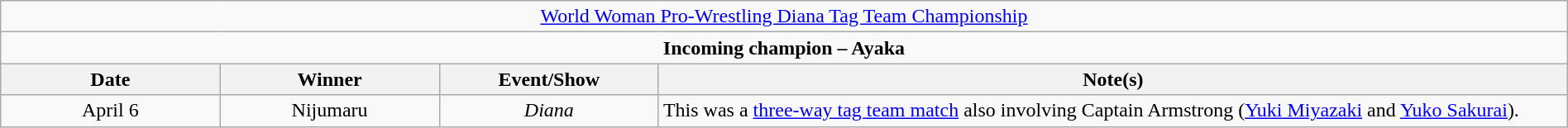<table class="wikitable" style="text-align:center; width:100%;">
<tr>
<td colspan="4" style="text-align: center;"><a href='#'>World Woman Pro-Wrestling Diana Tag Team Championship</a></td>
</tr>
<tr>
<td colspan="4" style="text-align: center;"><strong>Incoming champion – Ayaka </strong></td>
</tr>
<tr>
<th width=14%>Date</th>
<th width=14%>Winner</th>
<th width=14%>Event/Show</th>
<th width=58%>Note(s)</th>
</tr>
<tr>
<td>April 6</td>
<td>Nijumaru<br></td>
<td><em>Diana</em></td>
<td align=left>This was a <a href='#'>three-way tag team match</a> also involving Captain Armstrong (<a href='#'>Yuki Miyazaki</a> and <a href='#'>Yuko Sakurai</a>).</td>
</tr>
</table>
